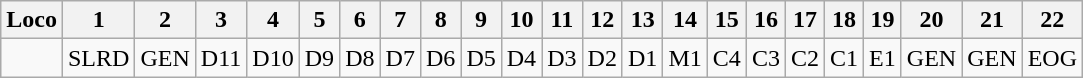<table class="wikitable">
<tr>
<th rowspan="1">Loco</th>
<th rowspan="1">1</th>
<th>2</th>
<th rowspan="1">3</th>
<th rowspan="1">4</th>
<th rowspan="1">5</th>
<th rowspan="1">6</th>
<th rowspan="1">7</th>
<th>8</th>
<th>9</th>
<th rowspan="1">10</th>
<th>11</th>
<th rowspan="1">12</th>
<th rowspan="1">13</th>
<th>14</th>
<th rowspan="1">15</th>
<th rowspan="1">16</th>
<th rowspan="1">17</th>
<th rowspan="1">18</th>
<th rowspan="1">19</th>
<th rowspan="1">20</th>
<th rowspan="1">21</th>
<th rowspan="1">22</th>
</tr>
<tr>
<td></td>
<td>SLRD</td>
<td>GEN</td>
<td>D11</td>
<td>D10</td>
<td>D9</td>
<td>D8</td>
<td>D7</td>
<td>D6</td>
<td>D5</td>
<td>D4</td>
<td>D3</td>
<td>D2</td>
<td>D1</td>
<td>M1</td>
<td>C4</td>
<td>C3</td>
<td>C2</td>
<td>C1</td>
<td>E1</td>
<td>GEN</td>
<td>GEN</td>
<td>EOG</td>
</tr>
</table>
